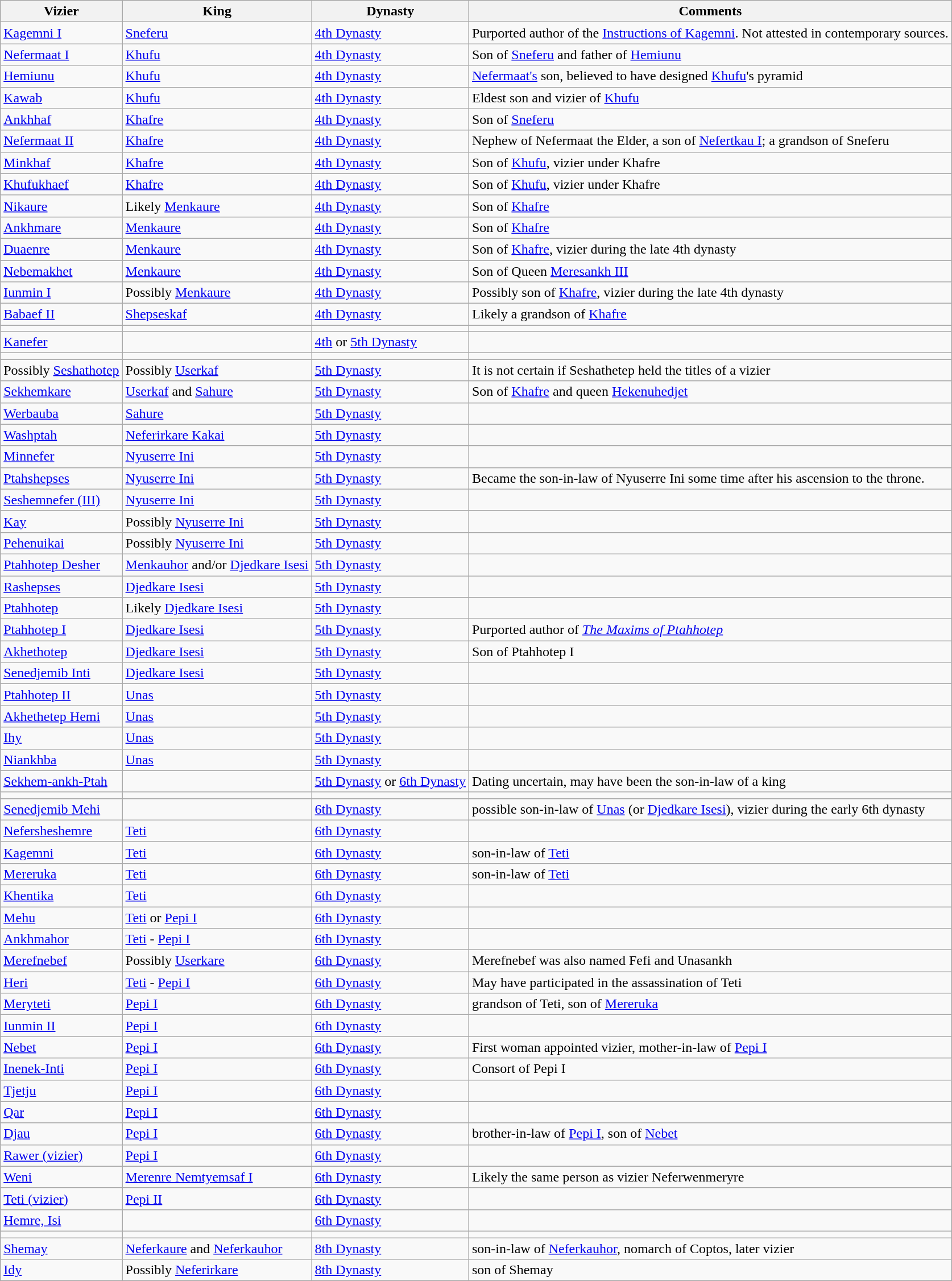<table class="wikitable" style="margin:auto;">
<tr>
<th>Vizier</th>
<th>King</th>
<th>Dynasty</th>
<th>Comments</th>
</tr>
<tr>
<td><a href='#'>Kagemni I</a></td>
<td><a href='#'>Sneferu</a></td>
<td><a href='#'>4th Dynasty</a></td>
<td>Purported author of the <a href='#'>Instructions of Kagemni</a>. Not attested in contemporary sources.</td>
</tr>
<tr>
<td><a href='#'>Nefermaat I</a></td>
<td><a href='#'>Khufu</a></td>
<td><a href='#'>4th Dynasty</a></td>
<td>Son of <a href='#'>Sneferu</a> and father of <a href='#'>Hemiunu</a></td>
</tr>
<tr>
<td><a href='#'>Hemiunu</a></td>
<td><a href='#'>Khufu</a></td>
<td><a href='#'>4th Dynasty</a></td>
<td><a href='#'>Nefermaat's</a> son, believed to have designed <a href='#'>Khufu</a>'s pyramid</td>
</tr>
<tr>
<td><a href='#'>Kawab</a></td>
<td><a href='#'>Khufu</a></td>
<td><a href='#'>4th Dynasty</a></td>
<td>Eldest son and vizier of <a href='#'>Khufu</a></td>
</tr>
<tr>
<td><a href='#'>Ankhhaf</a></td>
<td><a href='#'>Khafre</a></td>
<td><a href='#'>4th Dynasty</a></td>
<td>Son of <a href='#'>Sneferu</a></td>
</tr>
<tr>
<td><a href='#'>Nefermaat II</a></td>
<td><a href='#'>Khafre</a></td>
<td><a href='#'>4th Dynasty</a></td>
<td>Nephew of Nefermaat the Elder, a son of <a href='#'>Nefertkau I</a>; a grandson of Sneferu</td>
</tr>
<tr>
<td><a href='#'>Minkhaf</a></td>
<td><a href='#'>Khafre</a></td>
<td><a href='#'>4th Dynasty</a></td>
<td>Son of <a href='#'>Khufu</a>, vizier under Khafre</td>
</tr>
<tr>
<td><a href='#'>Khufukhaef</a></td>
<td><a href='#'>Khafre</a></td>
<td><a href='#'>4th Dynasty</a></td>
<td>Son of <a href='#'>Khufu</a>, vizier under Khafre</td>
</tr>
<tr>
<td><a href='#'>Nikaure</a></td>
<td>Likely <a href='#'>Menkaure</a></td>
<td><a href='#'>4th Dynasty</a></td>
<td>Son of <a href='#'>Khafre</a></td>
</tr>
<tr>
<td><a href='#'>Ankhmare</a></td>
<td><a href='#'>Menkaure</a></td>
<td><a href='#'>4th Dynasty</a></td>
<td>Son of <a href='#'>Khafre</a></td>
</tr>
<tr>
<td><a href='#'>Duaenre</a></td>
<td><a href='#'>Menkaure</a></td>
<td><a href='#'>4th Dynasty</a></td>
<td>Son of <a href='#'>Khafre</a>, vizier during the late 4th dynasty</td>
</tr>
<tr>
<td><a href='#'>Nebemakhet</a></td>
<td><a href='#'>Menkaure</a></td>
<td><a href='#'>4th Dynasty</a></td>
<td>Son of Queen <a href='#'>Meresankh III</a></td>
</tr>
<tr>
<td><a href='#'>Iunmin I</a></td>
<td>Possibly <a href='#'>Menkaure</a></td>
<td><a href='#'>4th Dynasty</a></td>
<td>Possibly son of <a href='#'>Khafre</a>, vizier during the late 4th dynasty</td>
</tr>
<tr>
<td><a href='#'>Babaef II</a></td>
<td><a href='#'>Shepseskaf</a></td>
<td><a href='#'>4th Dynasty</a></td>
<td>Likely a grandson of <a href='#'>Khafre</a></td>
</tr>
<tr>
<td></td>
<td></td>
<td></td>
<td></td>
</tr>
<tr>
<td><a href='#'>Kanefer</a></td>
<td></td>
<td><a href='#'>4th</a> or <a href='#'>5th Dynasty</a></td>
<td></td>
</tr>
<tr>
<td></td>
<td></td>
<td></td>
<td></td>
</tr>
<tr>
<td>Possibly <a href='#'>Seshathotep</a></td>
<td>Possibly <a href='#'>Userkaf</a></td>
<td><a href='#'>5th Dynasty</a></td>
<td>It is not certain if Seshathetep held the titles of a vizier</td>
</tr>
<tr>
<td><a href='#'>Sekhemkare</a></td>
<td><a href='#'>Userkaf</a> and <a href='#'>Sahure</a></td>
<td><a href='#'>5th Dynasty</a></td>
<td>Son of <a href='#'>Khafre</a> and queen <a href='#'>Hekenuhedjet</a></td>
</tr>
<tr>
<td><a href='#'>Werbauba</a></td>
<td><a href='#'>Sahure</a></td>
<td><a href='#'>5th Dynasty</a></td>
<td></td>
</tr>
<tr>
<td><a href='#'>Washptah</a></td>
<td><a href='#'>Neferirkare Kakai</a></td>
<td><a href='#'>5th Dynasty</a></td>
<td></td>
</tr>
<tr>
<td><a href='#'>Minnefer</a></td>
<td><a href='#'>Nyuserre Ini</a></td>
<td><a href='#'>5th Dynasty</a></td>
<td></td>
</tr>
<tr>
<td><a href='#'>Ptahshepses</a></td>
<td><a href='#'>Nyuserre Ini</a></td>
<td><a href='#'>5th Dynasty</a></td>
<td>Became the son-in-law of Nyuserre Ini some time after his ascension to the throne.</td>
</tr>
<tr>
<td><a href='#'>Seshemnefer (III)</a></td>
<td><a href='#'>Nyuserre Ini</a></td>
<td><a href='#'>5th Dynasty</a></td>
<td></td>
</tr>
<tr>
<td><a href='#'>Kay</a></td>
<td>Possibly <a href='#'>Nyuserre Ini</a></td>
<td><a href='#'>5th Dynasty</a></td>
<td></td>
</tr>
<tr>
<td><a href='#'>Pehenuikai</a></td>
<td>Possibly <a href='#'>Nyuserre Ini</a></td>
<td><a href='#'>5th Dynasty</a></td>
<td></td>
</tr>
<tr>
<td><a href='#'>Ptahhotep Desher</a></td>
<td><a href='#'>Menkauhor</a> and/or <a href='#'>Djedkare Isesi</a></td>
<td><a href='#'>5th Dynasty</a></td>
<td></td>
</tr>
<tr>
<td><a href='#'>Rashepses</a></td>
<td><a href='#'>Djedkare Isesi</a></td>
<td><a href='#'>5th Dynasty</a></td>
<td></td>
</tr>
<tr>
<td><a href='#'>Ptahhotep</a></td>
<td>Likely <a href='#'>Djedkare Isesi</a></td>
<td><a href='#'>5th Dynasty</a></td>
<td></td>
</tr>
<tr>
<td><a href='#'>Ptahhotep I</a></td>
<td><a href='#'>Djedkare Isesi</a></td>
<td><a href='#'>5th Dynasty</a></td>
<td>Purported author of <em><a href='#'>The Maxims of Ptahhotep</a></em></td>
</tr>
<tr>
<td><a href='#'>Akhethotep</a></td>
<td><a href='#'>Djedkare Isesi</a></td>
<td><a href='#'>5th Dynasty</a></td>
<td>Son of Ptahhotep I</td>
</tr>
<tr>
<td><a href='#'>Senedjemib Inti</a></td>
<td><a href='#'>Djedkare Isesi</a></td>
<td><a href='#'>5th Dynasty</a></td>
<td></td>
</tr>
<tr>
<td><a href='#'>Ptahhotep II</a></td>
<td><a href='#'>Unas</a></td>
<td><a href='#'>5th Dynasty</a></td>
<td></td>
</tr>
<tr>
<td><a href='#'>Akhethetep Hemi</a></td>
<td><a href='#'>Unas</a></td>
<td><a href='#'>5th Dynasty</a></td>
<td></td>
</tr>
<tr>
<td><a href='#'>Ihy</a></td>
<td><a href='#'>Unas</a></td>
<td><a href='#'>5th Dynasty</a></td>
<td></td>
</tr>
<tr>
<td><a href='#'>Niankhba</a></td>
<td><a href='#'>Unas</a></td>
<td><a href='#'>5th Dynasty</a></td>
<td></td>
</tr>
<tr>
<td><a href='#'>Sekhem-ankh-Ptah</a></td>
<td></td>
<td><a href='#'>5th Dynasty</a> or <a href='#'>6th Dynasty</a></td>
<td>Dating uncertain, may have been the son-in-law of a king</td>
</tr>
<tr>
<td></td>
<td></td>
<td></td>
<td></td>
</tr>
<tr>
<td><a href='#'>Senedjemib Mehi</a></td>
<td></td>
<td><a href='#'>6th Dynasty</a></td>
<td>possible son-in-law of <a href='#'>Unas</a> (or <a href='#'>Djedkare Isesi</a>), vizier during the early 6th dynasty</td>
</tr>
<tr>
<td><a href='#'>Nefersheshemre</a></td>
<td><a href='#'>Teti</a></td>
<td><a href='#'>6th Dynasty</a></td>
<td></td>
</tr>
<tr>
<td><a href='#'>Kagemni</a></td>
<td><a href='#'>Teti</a></td>
<td><a href='#'>6th Dynasty</a></td>
<td>son-in-law of <a href='#'>Teti</a></td>
</tr>
<tr>
<td><a href='#'>Mereruka</a></td>
<td><a href='#'>Teti</a></td>
<td><a href='#'>6th Dynasty</a></td>
<td>son-in-law of <a href='#'>Teti</a></td>
</tr>
<tr>
<td><a href='#'>Khentika</a></td>
<td><a href='#'>Teti</a></td>
<td><a href='#'>6th Dynasty</a></td>
<td></td>
</tr>
<tr>
<td><a href='#'>Mehu</a></td>
<td><a href='#'>Teti</a> or <a href='#'>Pepi I</a></td>
<td><a href='#'>6th Dynasty</a></td>
<td></td>
</tr>
<tr>
<td><a href='#'>Ankhmahor</a></td>
<td><a href='#'>Teti</a> - <a href='#'>Pepi I</a></td>
<td><a href='#'>6th Dynasty</a></td>
<td></td>
</tr>
<tr>
<td><a href='#'>Merefnebef</a></td>
<td>Possibly <a href='#'>Userkare</a></td>
<td><a href='#'>6th Dynasty</a></td>
<td>Merefnebef was also named Fefi and Unasankh</td>
</tr>
<tr>
<td><a href='#'>Heri</a></td>
<td><a href='#'>Teti</a> - <a href='#'>Pepi I</a></td>
<td><a href='#'>6th Dynasty</a></td>
<td>May have participated in the assassination of Teti</td>
</tr>
<tr>
<td><a href='#'>Meryteti</a></td>
<td><a href='#'>Pepi I</a></td>
<td><a href='#'>6th Dynasty</a></td>
<td>grandson of Teti, son of <a href='#'>Mereruka</a></td>
</tr>
<tr>
<td><a href='#'>Iunmin II</a></td>
<td><a href='#'>Pepi I</a></td>
<td><a href='#'>6th Dynasty</a></td>
<td></td>
</tr>
<tr>
<td><a href='#'>Nebet</a></td>
<td><a href='#'>Pepi I</a></td>
<td><a href='#'>6th Dynasty</a></td>
<td>First woman appointed vizier, mother-in-law of <a href='#'>Pepi I</a></td>
</tr>
<tr>
<td><a href='#'>Inenek-Inti</a></td>
<td><a href='#'>Pepi I</a></td>
<td><a href='#'>6th Dynasty</a></td>
<td>Consort of Pepi I</td>
</tr>
<tr>
<td><a href='#'>Tjetju</a></td>
<td><a href='#'>Pepi I</a></td>
<td><a href='#'>6th Dynasty</a></td>
<td></td>
</tr>
<tr>
<td><a href='#'>Qar</a></td>
<td><a href='#'>Pepi I</a></td>
<td><a href='#'>6th Dynasty</a></td>
<td></td>
</tr>
<tr>
<td><a href='#'>Djau</a></td>
<td><a href='#'>Pepi I</a></td>
<td><a href='#'>6th Dynasty</a></td>
<td>brother-in-law of <a href='#'>Pepi I</a>, son of <a href='#'>Nebet</a></td>
</tr>
<tr>
<td><a href='#'>Rawer (vizier)</a></td>
<td><a href='#'>Pepi I</a></td>
<td><a href='#'>6th Dynasty</a></td>
<td></td>
</tr>
<tr>
<td><a href='#'>Weni</a></td>
<td><a href='#'>Merenre Nemtyemsaf I</a></td>
<td><a href='#'>6th Dynasty</a></td>
<td>Likely the same person as vizier Neferwenmeryre</td>
</tr>
<tr>
<td><a href='#'>Teti (vizier)</a></td>
<td><a href='#'>Pepi II</a></td>
<td><a href='#'>6th Dynasty</a></td>
<td></td>
</tr>
<tr>
<td><a href='#'>Hemre, Isi</a></td>
<td></td>
<td><a href='#'>6th Dynasty</a></td>
<td></td>
</tr>
<tr>
<td></td>
<td></td>
<td></td>
<td></td>
</tr>
<tr>
<td><a href='#'>Shemay</a></td>
<td><a href='#'>Neferkaure</a> and <a href='#'>Neferkauhor</a></td>
<td><a href='#'>8th Dynasty</a></td>
<td>son-in-law of <a href='#'>Neferkauhor</a>, nomarch of Coptos, later vizier</td>
</tr>
<tr>
<td><a href='#'>Idy</a></td>
<td>Possibly <a href='#'>Neferirkare</a></td>
<td><a href='#'>8th Dynasty</a></td>
<td>son of Shemay</td>
</tr>
</table>
